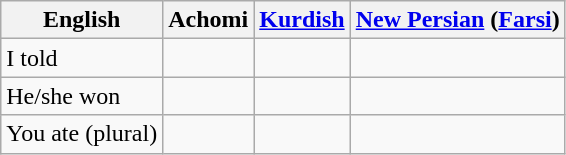<table class="wikitable">
<tr>
<th>English</th>
<th>Achomi</th>
<th><a href='#'>Kurdish</a></th>
<th><a href='#'>New Persian</a> (<a href='#'>Farsi</a>)</th>
</tr>
<tr>
<td>I told</td>
<td></td>
<td><br></td>
<td></td>
</tr>
<tr>
<td>He/she won</td>
<td></td>
<td><br></td>
<td></td>
</tr>
<tr>
<td>You ate (plural)</td>
<td></td>
<td><br></td>
<td><br></td>
</tr>
</table>
